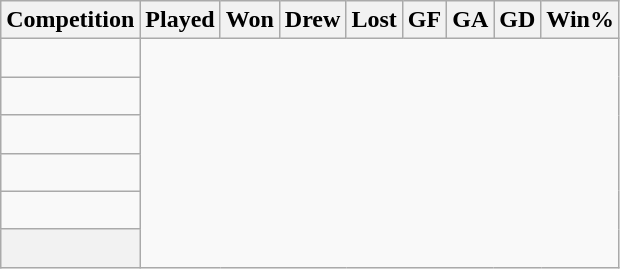<table class="wikitable sortable" style="text-align: center;">
<tr>
<th>Competition</th>
<th>Played</th>
<th>Won</th>
<th>Drew</th>
<th>Lost</th>
<th>GF</th>
<th>GA</th>
<th>GD</th>
<th>Win%</th>
</tr>
<tr>
<td align=left><br></td>
</tr>
<tr>
<td align=left><br></td>
</tr>
<tr>
<td align=left><br></td>
</tr>
<tr>
<td align=left><br></td>
</tr>
<tr>
<td align=left><br></td>
</tr>
<tr class="sortbottom">
<th><br></th>
</tr>
</table>
